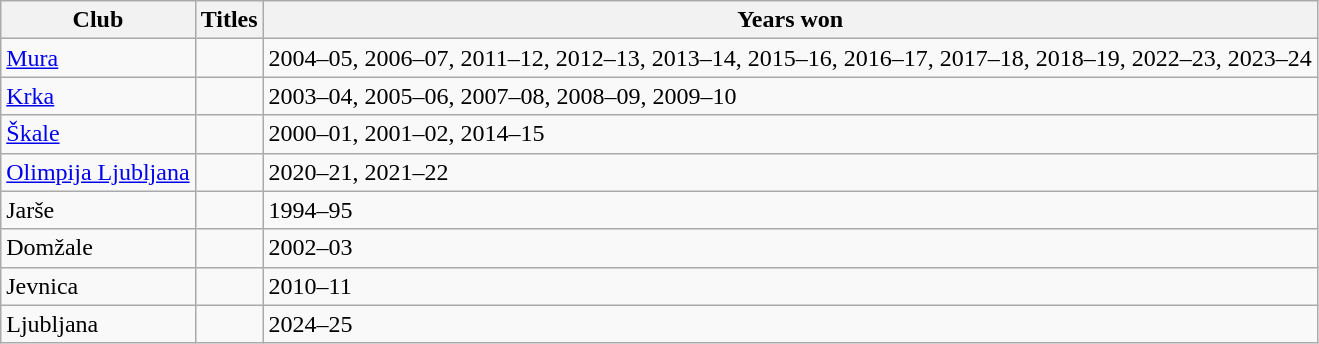<table class="wikitable">
<tr>
<th>Club</th>
<th>Titles</th>
<th>Years won</th>
</tr>
<tr>
<td><a href='#'>Mura</a></td>
<td></td>
<td>2004–05, 2006–07, 2011–12, 2012–13, 2013–14, 2015–16, 2016–17, 2017–18, 2018–19, 2022–23, 2023–24</td>
</tr>
<tr>
<td><a href='#'>Krka</a></td>
<td></td>
<td>2003–04, 2005–06, 2007–08, 2008–09, 2009–10</td>
</tr>
<tr>
<td><a href='#'>Škale</a></td>
<td></td>
<td>2000–01, 2001–02, 2014–15</td>
</tr>
<tr>
<td><a href='#'>Olimpija Ljubljana</a></td>
<td></td>
<td>2020–21, 2021–22</td>
</tr>
<tr>
<td>Jarše</td>
<td></td>
<td>1994–95</td>
</tr>
<tr>
<td>Domžale</td>
<td></td>
<td>2002–03</td>
</tr>
<tr>
<td>Jevnica</td>
<td></td>
<td>2010–11</td>
</tr>
<tr>
<td>Ljubljana</td>
<td></td>
<td>2024–25</td>
</tr>
</table>
